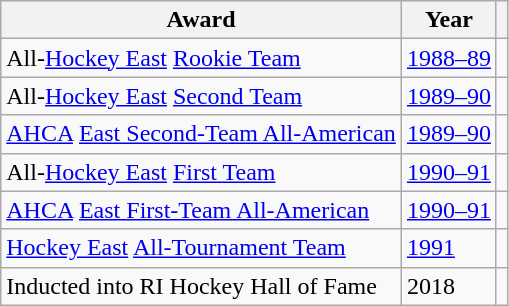<table class="wikitable">
<tr>
<th>Award</th>
<th>Year</th>
<th></th>
</tr>
<tr>
<td>All-<a href='#'>Hockey East</a> <a href='#'>Rookie Team</a></td>
<td><a href='#'>1988–89</a></td>
<td></td>
</tr>
<tr>
<td>All-<a href='#'>Hockey East</a> <a href='#'>Second Team</a></td>
<td><a href='#'>1989–90</a></td>
<td></td>
</tr>
<tr>
<td><a href='#'>AHCA</a> <a href='#'>East Second-Team All-American</a></td>
<td><a href='#'>1989–90</a></td>
<td></td>
</tr>
<tr>
<td>All-<a href='#'>Hockey East</a> <a href='#'>First Team</a></td>
<td><a href='#'>1990–91</a></td>
<td></td>
</tr>
<tr>
<td><a href='#'>AHCA</a> <a href='#'>East First-Team All-American</a></td>
<td><a href='#'>1990–91</a></td>
<td></td>
</tr>
<tr>
<td><a href='#'>Hockey East</a> <a href='#'>All-Tournament Team</a></td>
<td><a href='#'>1991</a></td>
<td></td>
</tr>
<tr>
<td>Inducted into RI Hockey Hall of Fame</td>
<td>2018</td>
</tr>
</table>
